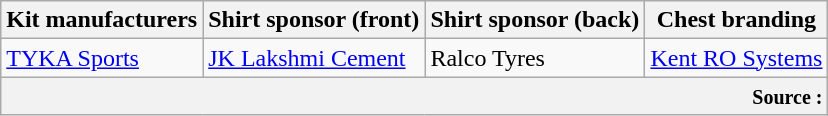<table class="wikitable">
<tr>
<th>Kit manufacturers</th>
<th>Shirt sponsor (front)</th>
<th>Shirt sponsor (back)</th>
<th>Chest branding</th>
</tr>
<tr>
<td><a href='#'>TYKA Sports</a></td>
<td><a href='#'>JK Lakshmi Cement</a></td>
<td>Ralco Tyres</td>
<td><a href='#'>Kent RO Systems</a></td>
</tr>
<tr>
<th colspan="4" style="text-align:right;"><small> Source : </small></th>
</tr>
</table>
